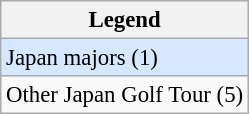<table class="wikitable" style="font-size:95%;">
<tr>
<th>Legend</th>
</tr>
<tr style="background:#D6E8FF;">
<td>Japan majors (1)</td>
</tr>
<tr>
<td>Other Japan Golf Tour (5)</td>
</tr>
</table>
